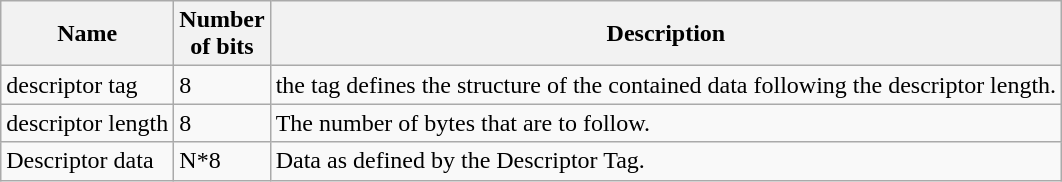<table class="wikitable">
<tr>
<th>Name</th>
<th>Number<br>of bits</th>
<th>Description</th>
</tr>
<tr>
<td>descriptor tag</td>
<td>8</td>
<td>the tag defines the structure of the contained data following the descriptor length.</td>
</tr>
<tr>
<td>descriptor length</td>
<td>8</td>
<td>The number of bytes that are to follow.</td>
</tr>
<tr>
<td>Descriptor data</td>
<td>N*8</td>
<td>Data as defined by the Descriptor Tag.</td>
</tr>
</table>
